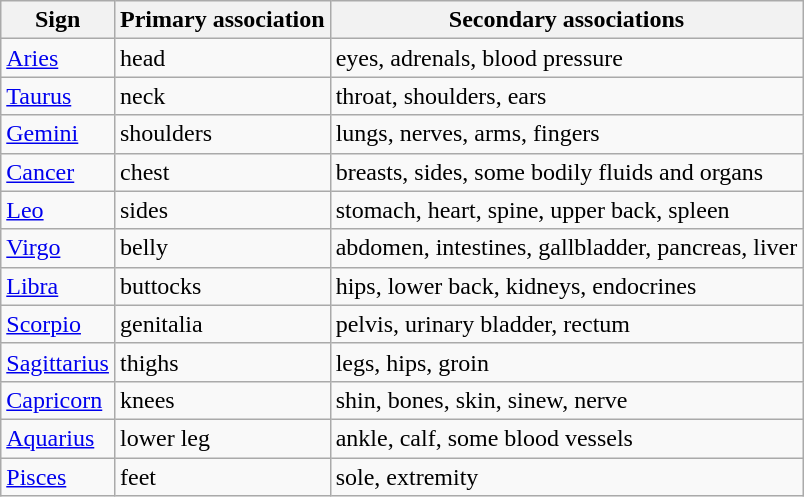<table class="wikitable">
<tr>
<th>Sign</th>
<th>Primary association</th>
<th>Secondary associations</th>
</tr>
<tr>
<td><a href='#'>Aries</a></td>
<td>head</td>
<td>eyes, adrenals, blood pressure</td>
</tr>
<tr>
<td><a href='#'>Taurus</a></td>
<td>neck</td>
<td>throat, shoulders, ears</td>
</tr>
<tr>
<td><a href='#'>Gemini</a></td>
<td>shoulders</td>
<td>lungs, nerves, arms, fingers</td>
</tr>
<tr>
<td><a href='#'>Cancer</a></td>
<td>chest</td>
<td>breasts, sides, some bodily fluids and organs</td>
</tr>
<tr>
<td><a href='#'>Leo</a></td>
<td>sides</td>
<td>stomach, heart, spine, upper back, spleen</td>
</tr>
<tr>
<td><a href='#'>Virgo</a></td>
<td>belly</td>
<td>abdomen, intestines, gallbladder, pancreas, liver</td>
</tr>
<tr>
<td><a href='#'>Libra</a></td>
<td>buttocks</td>
<td>hips, lower back, kidneys, endocrines</td>
</tr>
<tr>
<td><a href='#'>Scorpio</a></td>
<td>genitalia</td>
<td>pelvis, urinary bladder, rectum</td>
</tr>
<tr>
<td><a href='#'>Sagittarius</a></td>
<td>thighs</td>
<td>legs, hips, groin</td>
</tr>
<tr>
<td><a href='#'>Capricorn</a></td>
<td>knees</td>
<td>shin, bones, skin, sinew, nerve</td>
</tr>
<tr>
<td><a href='#'>Aquarius</a></td>
<td>lower leg</td>
<td>ankle, calf, some blood vessels</td>
</tr>
<tr>
<td><a href='#'>Pisces</a></td>
<td>feet</td>
<td>sole, extremity</td>
</tr>
</table>
